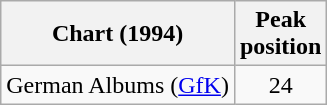<table class="wikitable">
<tr>
<th align="left">Chart (1994)</th>
<th align="center">Peak<br>position</th>
</tr>
<tr>
<td align="left">German Albums (<a href='#'>GfK</a>)</td>
<td align="center">24</td>
</tr>
</table>
